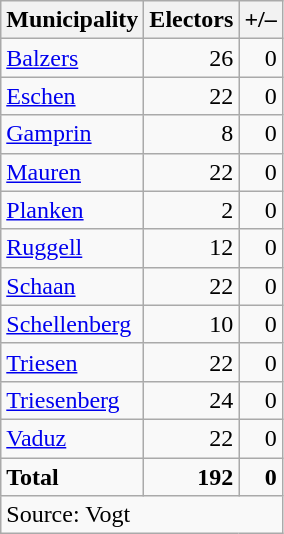<table class="wikitable">
<tr>
<th>Municipality</th>
<th>Electors</th>
<th>+/–</th>
</tr>
<tr>
<td><a href='#'>Balzers</a></td>
<td style="text-align: right;">26</td>
<td align="right">0</td>
</tr>
<tr>
<td><a href='#'>Eschen</a></td>
<td style="text-align: right;">22</td>
<td align="right">0</td>
</tr>
<tr>
<td><a href='#'>Gamprin</a></td>
<td style="text-align: right;">8</td>
<td align="right">0</td>
</tr>
<tr>
<td><a href='#'>Mauren</a></td>
<td style="text-align: right;">22</td>
<td align="right">0</td>
</tr>
<tr>
<td><a href='#'>Planken</a></td>
<td style="text-align: right;">2</td>
<td align="right">0</td>
</tr>
<tr>
<td><a href='#'>Ruggell</a></td>
<td style="text-align: right;">12</td>
<td align="right">0</td>
</tr>
<tr>
<td><a href='#'>Schaan</a></td>
<td style="text-align: right;">22</td>
<td align="right">0</td>
</tr>
<tr>
<td><a href='#'>Schellenberg</a></td>
<td style="text-align: right;">10</td>
<td align="right">0</td>
</tr>
<tr>
<td><a href='#'>Triesen</a></td>
<td style="text-align: right;">22</td>
<td align="right">0</td>
</tr>
<tr>
<td><a href='#'>Triesenberg</a></td>
<td style="text-align: right;">24</td>
<td align="right">0</td>
</tr>
<tr>
<td><a href='#'>Vaduz</a></td>
<td style="text-align: right;">22</td>
<td align="right">0</td>
</tr>
<tr>
<td><strong>Total</strong></td>
<td align="right"><strong>192</strong></td>
<td align="right"><strong>0</strong></td>
</tr>
<tr>
<td colspan="3">Source: Vogt</td>
</tr>
</table>
